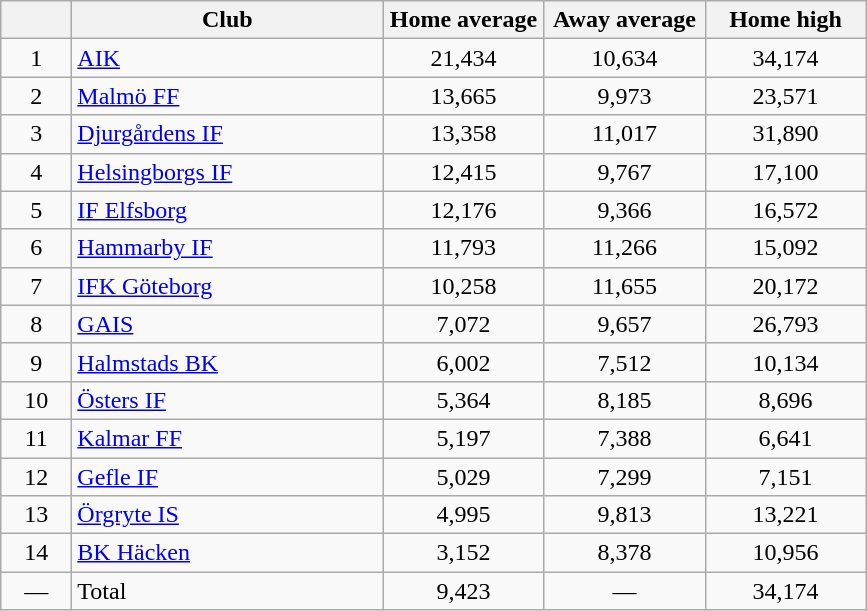<table class="wikitable" style="text-align: center;">
<tr>
<th style="width: 40px;"></th>
<th style="width: 200px;">Club</th>
<th style="width: 100px;">Home average</th>
<th style="width: 100px;">Away average</th>
<th style="width: 100px;">Home high</th>
</tr>
<tr>
<td>1</td>
<td style="text-align: left;"><a href='#'>AIK</a></td>
<td>21,434</td>
<td>10,634</td>
<td>34,174</td>
</tr>
<tr>
<td>2</td>
<td style="text-align: left;"><a href='#'>Malmö FF</a></td>
<td>13,665</td>
<td>9,973</td>
<td>23,571</td>
</tr>
<tr>
<td>3</td>
<td style="text-align: left;"><a href='#'>Djurgårdens IF</a></td>
<td>13,358</td>
<td>11,017</td>
<td>31,890</td>
</tr>
<tr>
<td>4</td>
<td style="text-align: left;"><a href='#'>Helsingborgs IF</a></td>
<td>12,415</td>
<td>9,767</td>
<td>17,100</td>
</tr>
<tr>
<td>5</td>
<td style="text-align: left;"><a href='#'>IF Elfsborg</a></td>
<td>12,176</td>
<td>9,366</td>
<td>16,572</td>
</tr>
<tr>
<td>6</td>
<td style="text-align: left;"><a href='#'>Hammarby IF</a></td>
<td>11,793</td>
<td>11,266</td>
<td>15,092</td>
</tr>
<tr>
<td>7</td>
<td style="text-align: left;"><a href='#'>IFK Göteborg</a></td>
<td>10,258</td>
<td>11,655</td>
<td>20,172</td>
</tr>
<tr>
<td>8</td>
<td style="text-align: left;"><a href='#'>GAIS</a></td>
<td>7,072</td>
<td>9,657</td>
<td>26,793</td>
</tr>
<tr>
<td>9</td>
<td style="text-align: left;"><a href='#'>Halmstads BK</a></td>
<td>6,002</td>
<td>7,512</td>
<td>10,134</td>
</tr>
<tr>
<td>10</td>
<td style="text-align: left;"><a href='#'>Östers IF</a></td>
<td>5,364</td>
<td>8,185</td>
<td>8,696</td>
</tr>
<tr>
<td>11</td>
<td style="text-align: left;"><a href='#'>Kalmar FF</a></td>
<td>5,197</td>
<td>7,388</td>
<td>6,641</td>
</tr>
<tr>
<td>12</td>
<td style="text-align: left;"><a href='#'>Gefle IF</a></td>
<td>5,029</td>
<td>7,299</td>
<td>7,151</td>
</tr>
<tr>
<td>13</td>
<td style="text-align: left;"><a href='#'>Örgryte IS</a></td>
<td>4,995</td>
<td>9,813</td>
<td>13,221</td>
</tr>
<tr>
<td>14</td>
<td style="text-align: left;"><a href='#'>BK Häcken</a></td>
<td>3,152</td>
<td>8,378</td>
<td>10,956</td>
</tr>
<tr>
<td>—</td>
<td style="text-align: left;">Total</td>
<td>9,423</td>
<td>—</td>
<td>34,174</td>
</tr>
</table>
